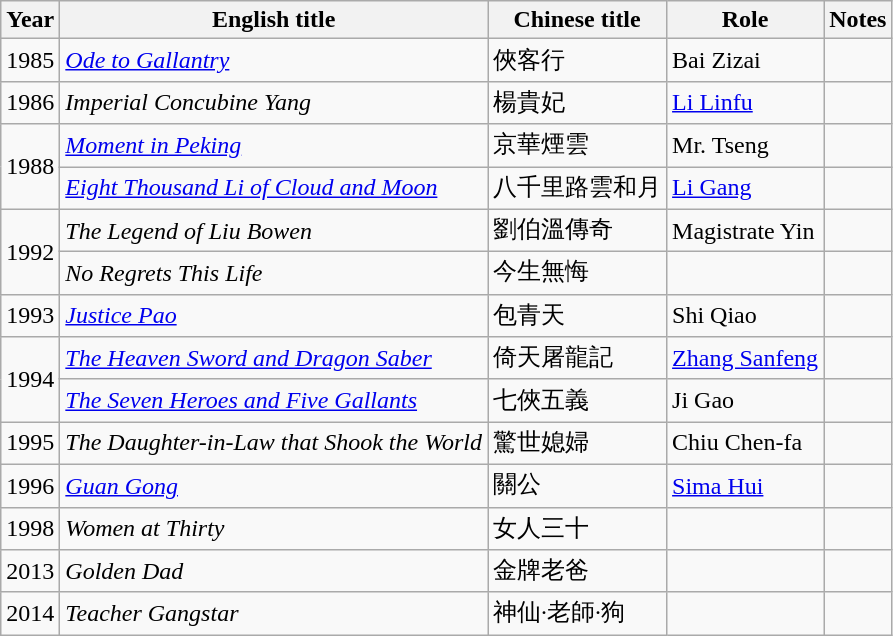<table class="wikitable sortable">
<tr>
<th>Year</th>
<th>English title</th>
<th>Chinese title</th>
<th>Role</th>
<th class="unsortable">Notes</th>
</tr>
<tr>
<td>1985</td>
<td><em><a href='#'>Ode to Gallantry</a></em></td>
<td>俠客行</td>
<td>Bai Zizai</td>
<td></td>
</tr>
<tr>
<td>1986</td>
<td><em>Imperial Concubine Yang</em></td>
<td>楊貴妃</td>
<td><a href='#'>Li Linfu</a></td>
<td></td>
</tr>
<tr>
<td rowspan=2>1988</td>
<td><em><a href='#'>Moment in Peking</a></em></td>
<td>京華煙雲</td>
<td>Mr. Tseng</td>
<td></td>
</tr>
<tr>
<td><em><a href='#'>Eight Thousand Li of Cloud and Moon</a></em></td>
<td>八千里路雲和月</td>
<td><a href='#'>Li Gang</a></td>
<td></td>
</tr>
<tr>
<td rowspan=2>1992</td>
<td><em>The Legend of Liu Bowen</em></td>
<td>劉伯溫傳奇</td>
<td>Magistrate Yin</td>
<td></td>
</tr>
<tr>
<td><em>No Regrets This Life</em></td>
<td>今生無悔</td>
<td></td>
<td></td>
</tr>
<tr>
<td>1993</td>
<td><em><a href='#'>Justice Pao</a></em></td>
<td>包青天</td>
<td>Shi Qiao</td>
<td></td>
</tr>
<tr>
<td rowspan=2>1994</td>
<td><em><a href='#'>The Heaven Sword and Dragon Saber</a></em></td>
<td>倚天屠龍記</td>
<td><a href='#'>Zhang Sanfeng</a></td>
<td></td>
</tr>
<tr>
<td><em><a href='#'>The Seven Heroes and Five Gallants</a></em></td>
<td>七俠五義</td>
<td>Ji Gao</td>
<td></td>
</tr>
<tr>
<td>1995</td>
<td><em>The Daughter-in-Law that Shook the World</em></td>
<td>驚世媳婦</td>
<td>Chiu Chen-fa</td>
<td></td>
</tr>
<tr>
<td>1996</td>
<td><em><a href='#'>Guan Gong</a></em></td>
<td>關公</td>
<td><a href='#'>Sima Hui</a></td>
<td></td>
</tr>
<tr>
<td>1998</td>
<td><em>Women at Thirty</em></td>
<td>女人三十</td>
<td></td>
<td></td>
</tr>
<tr>
<td>2013</td>
<td><em>Golden Dad</em></td>
<td>金牌老爸</td>
<td></td>
<td></td>
</tr>
<tr>
<td>2014</td>
<td><em>Teacher Gangstar</em></td>
<td>神仙·老師·狗</td>
<td></td>
<td></td>
</tr>
</table>
